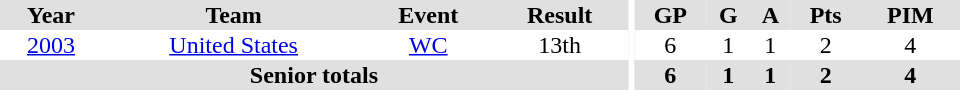<table border="0" cellpadding="1" cellspacing="0" ID="Table3" style="text-align:center; width:40em">
<tr ALIGN="center" bgcolor="#e0e0e0">
<th>Year</th>
<th>Team</th>
<th>Event</th>
<th>Result</th>
<th rowspan="99" bgcolor="#ffffff"></th>
<th>GP</th>
<th>G</th>
<th>A</th>
<th>Pts</th>
<th>PIM</th>
</tr>
<tr ALIGN="center">
<td><a href='#'>2003</a></td>
<td><a href='#'>United States</a></td>
<td><a href='#'>WC</a></td>
<td>13th</td>
<td>6</td>
<td>1</td>
<td>1</td>
<td>2</td>
<td>4</td>
</tr>
<tr bgcolor="#e0e0e0">
<th colspan="4">Senior totals</th>
<th>6</th>
<th>1</th>
<th>1</th>
<th>2</th>
<th>4</th>
</tr>
</table>
